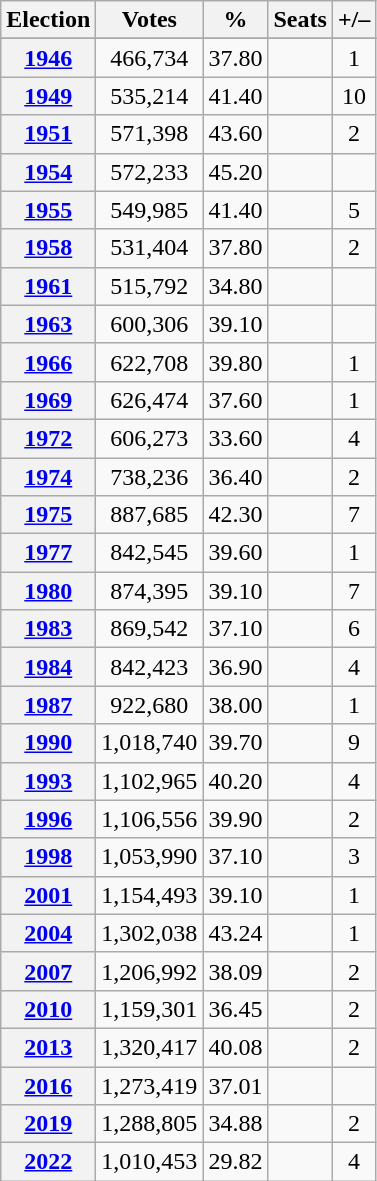<table class=wikitable style="text-align: center;">
<tr>
<th>Election</th>
<th>Votes</th>
<th>%</th>
<th>Seats</th>
<th>+/–</th>
</tr>
<tr>
</tr>
<tr>
<th><a href='#'> 1946</a></th>
<td>466,734</td>
<td>37.80</td>
<td></td>
<td> 1</td>
</tr>
<tr>
<th><a href='#'> 1949</a></th>
<td>535,214</td>
<td>41.40</td>
<td></td>
<td> 10</td>
</tr>
<tr>
<th><a href='#'> 1951</a></th>
<td>571,398</td>
<td>43.60</td>
<td></td>
<td> 2</td>
</tr>
<tr>
<th><a href='#'> 1954</a></th>
<td>572,233</td>
<td>45.20</td>
<td></td>
<td></td>
</tr>
<tr>
<th><a href='#'> 1955</a></th>
<td>549,985</td>
<td>41.40</td>
<td></td>
<td> 5</td>
</tr>
<tr>
<th><a href='#'> 1958</a></th>
<td>531,404</td>
<td>37.80</td>
<td></td>
<td> 2</td>
</tr>
<tr>
<th><a href='#'> 1961</a></th>
<td>515,792</td>
<td>34.80</td>
<td></td>
<td></td>
</tr>
<tr>
<th><a href='#'> 1963</a></th>
<td>600,306</td>
<td>39.10</td>
<td></td>
<td></td>
</tr>
<tr>
<th><a href='#'> 1966</a></th>
<td>622,708</td>
<td>39.80</td>
<td></td>
<td> 1</td>
</tr>
<tr>
<th><a href='#'> 1969</a></th>
<td>626,474</td>
<td>37.60</td>
<td></td>
<td> 1</td>
</tr>
<tr>
<th><a href='#'> 1972</a></th>
<td>606,273</td>
<td>33.60</td>
<td></td>
<td> 4</td>
</tr>
<tr>
<th><a href='#'> 1974</a></th>
<td>738,236</td>
<td>36.40</td>
<td></td>
<td> 2</td>
</tr>
<tr>
<th><a href='#'> 1975</a></th>
<td>887,685</td>
<td>42.30</td>
<td></td>
<td> 7</td>
</tr>
<tr>
<th><a href='#'> 1977</a></th>
<td>842,545</td>
<td>39.60</td>
<td></td>
<td> 1</td>
</tr>
<tr>
<th><a href='#'> 1980</a></th>
<td>874,395</td>
<td>39.10</td>
<td></td>
<td> 7</td>
</tr>
<tr>
<th><a href='#'> 1983</a></th>
<td>869,542</td>
<td>37.10</td>
<td></td>
<td> 6</td>
</tr>
<tr>
<th><a href='#'> 1984</a></th>
<td>842,423</td>
<td>36.90</td>
<td></td>
<td> 4</td>
</tr>
<tr>
<th><a href='#'> 1987</a></th>
<td>922,680</td>
<td>38.00</td>
<td></td>
<td> 1</td>
</tr>
<tr>
<th><a href='#'> 1990</a></th>
<td>1,018,740</td>
<td>39.70</td>
<td></td>
<td> 9</td>
</tr>
<tr>
<th><a href='#'> 1993</a></th>
<td>1,102,965</td>
<td>40.20</td>
<td></td>
<td> 4</td>
</tr>
<tr>
<th><a href='#'> 1996</a></th>
<td>1,106,556</td>
<td>39.90</td>
<td></td>
<td> 2</td>
</tr>
<tr>
<th><a href='#'> 1998</a></th>
<td>1,053,990</td>
<td>37.10</td>
<td></td>
<td> 3</td>
</tr>
<tr>
<th><a href='#'>2001</a></th>
<td>1,154,493</td>
<td>39.10</td>
<td></td>
<td> 1</td>
</tr>
<tr>
<th><a href='#'>2004</a></th>
<td>1,302,038</td>
<td>43.24</td>
<td></td>
<td> 1</td>
</tr>
<tr>
<th><a href='#'>2007</a></th>
<td>1,206,992</td>
<td>38.09</td>
<td></td>
<td> 2</td>
</tr>
<tr>
<th><a href='#'>2010</a></th>
<td>1,159,301</td>
<td>36.45</td>
<td></td>
<td> 2</td>
</tr>
<tr>
<th><a href='#'>2013</a></th>
<td>1,320,417</td>
<td>40.08</td>
<td></td>
<td> 2</td>
</tr>
<tr>
<th><a href='#'>2016</a></th>
<td>1,273,419</td>
<td>37.01</td>
<td></td>
<td></td>
</tr>
<tr>
<th><a href='#'>2019</a></th>
<td>1,288,805</td>
<td>34.88</td>
<td></td>
<td> 2</td>
</tr>
<tr>
<th><a href='#'>2022</a></th>
<td>1,010,453</td>
<td>29.82</td>
<td></td>
<td> 4</td>
</tr>
</table>
